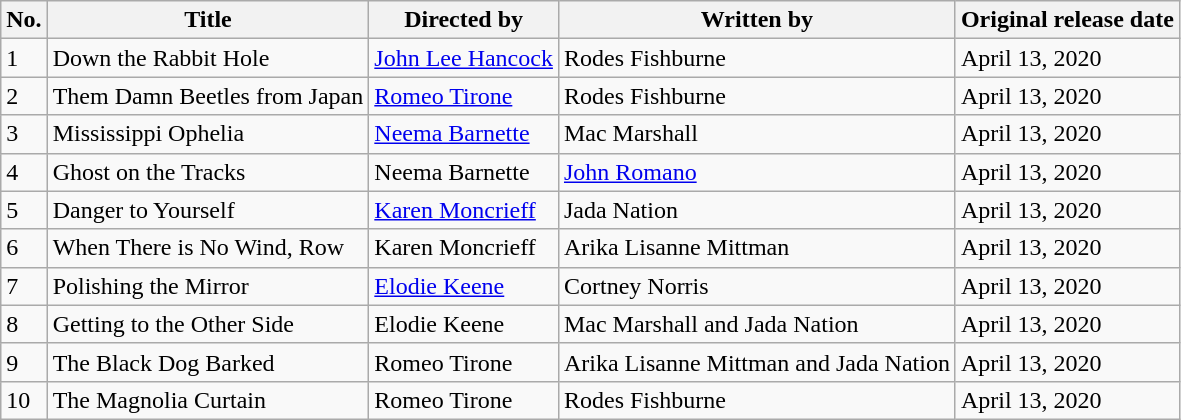<table class="wikitable sortable" border="1">
<tr>
<th>No.</th>
<th>Title</th>
<th>Directed by</th>
<th>Written by</th>
<th>Original release date</th>
</tr>
<tr>
<td>1</td>
<td>Down the Rabbit Hole</td>
<td><a href='#'>John Lee Hancock</a></td>
<td>Rodes Fishburne</td>
<td>April 13, 2020</td>
</tr>
<tr>
<td>2</td>
<td>Them Damn Beetles from Japan</td>
<td><a href='#'>Romeo Tirone</a></td>
<td>Rodes Fishburne</td>
<td>April 13, 2020</td>
</tr>
<tr>
<td>3</td>
<td>Mississippi Ophelia</td>
<td><a href='#'>Neema Barnette</a></td>
<td>Mac Marshall</td>
<td>April 13, 2020</td>
</tr>
<tr>
<td>4</td>
<td>Ghost on the Tracks</td>
<td>Neema Barnette</td>
<td><a href='#'>John Romano</a></td>
<td>April 13, 2020</td>
</tr>
<tr>
<td>5</td>
<td>Danger to Yourself</td>
<td><a href='#'>Karen Moncrieff</a></td>
<td>Jada Nation</td>
<td>April 13, 2020</td>
</tr>
<tr>
<td>6</td>
<td>When There is No Wind, Row</td>
<td>Karen Moncrieff</td>
<td>Arika Lisanne Mittman</td>
<td>April 13, 2020</td>
</tr>
<tr>
<td>7</td>
<td>Polishing the Mirror</td>
<td><a href='#'>Elodie Keene</a></td>
<td>Cortney Norris</td>
<td>April 13, 2020</td>
</tr>
<tr>
<td>8</td>
<td>Getting to the Other Side</td>
<td>Elodie Keene</td>
<td>Mac Marshall and Jada Nation</td>
<td>April 13, 2020</td>
</tr>
<tr>
<td>9</td>
<td>The Black Dog Barked</td>
<td>Romeo Tirone</td>
<td>Arika Lisanne Mittman and Jada Nation</td>
<td>April 13, 2020</td>
</tr>
<tr>
<td>10</td>
<td>The Magnolia Curtain</td>
<td>Romeo Tirone</td>
<td>Rodes Fishburne</td>
<td>April 13, 2020</td>
</tr>
</table>
